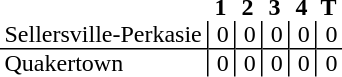<table style="border-collapse: collapse;">
<tr>
<th style="text-align: left;"></th>
<th style="text-align: center; padding: 0px 3px 0px 3px; width:12px;">1</th>
<th style="text-align: center; padding: 0px 3px 0px 3px; width:12px;">2</th>
<th style="text-align: center; padding: 0px 3px 0px 3px; width:12px;">3</th>
<th style="text-align: center; padding: 0px 3px 0px 3px; width:12px;">4</th>
<th style="text-align: center; padding: 0px 3px 0px 3px; width:12px;">T</th>
</tr>
<tr>
<td style="text-align: left; border-bottom: 1px solid black; padding: 0px 3px 0px 3px;">Sellersville-Perkasie</td>
<td style="border-left: 1px solid black; border-bottom: 1px solid black; text-align: right; padding: 0px 3px 0px 3px;">0</td>
<td style="border-left: 1px solid black; border-bottom: 1px solid black; text-align: right; padding: 0px 3px 0px 3px;">0</td>
<td style="border-left: 1px solid black; border-bottom: 1px solid black; text-align: right; padding: 0px 3px 0px 3px;">0</td>
<td style="border-left: 1px solid black; border-bottom: 1px solid black; text-align: right; padding: 0px 3px 0px 3px;">0</td>
<td style="border-left: 1px solid black; border-bottom: 1px solid black; text-align: right; padding: 0px 3px 0px 3px;">0</td>
</tr>
<tr>
<td style="text-align: left; padding: 0px 3px 0px 3px;">Quakertown</td>
<td style="border-left: 1px solid black; text-align: right; padding: 0px 3px 0px 3px;">0</td>
<td style="border-left: 1px solid black; text-align: right; padding: 0px 3px 0px 3px;">0</td>
<td style="border-left: 1px solid black; text-align: right; padding: 0px 3px 0px 3px;">0</td>
<td style="border-left: 1px solid black; text-align: right; padding: 0px 3px 0px 3px;">0</td>
<td style="border-left: 1px solid black; text-align: right; padding: 0px 3px 0px 3px;">0</td>
</tr>
</table>
